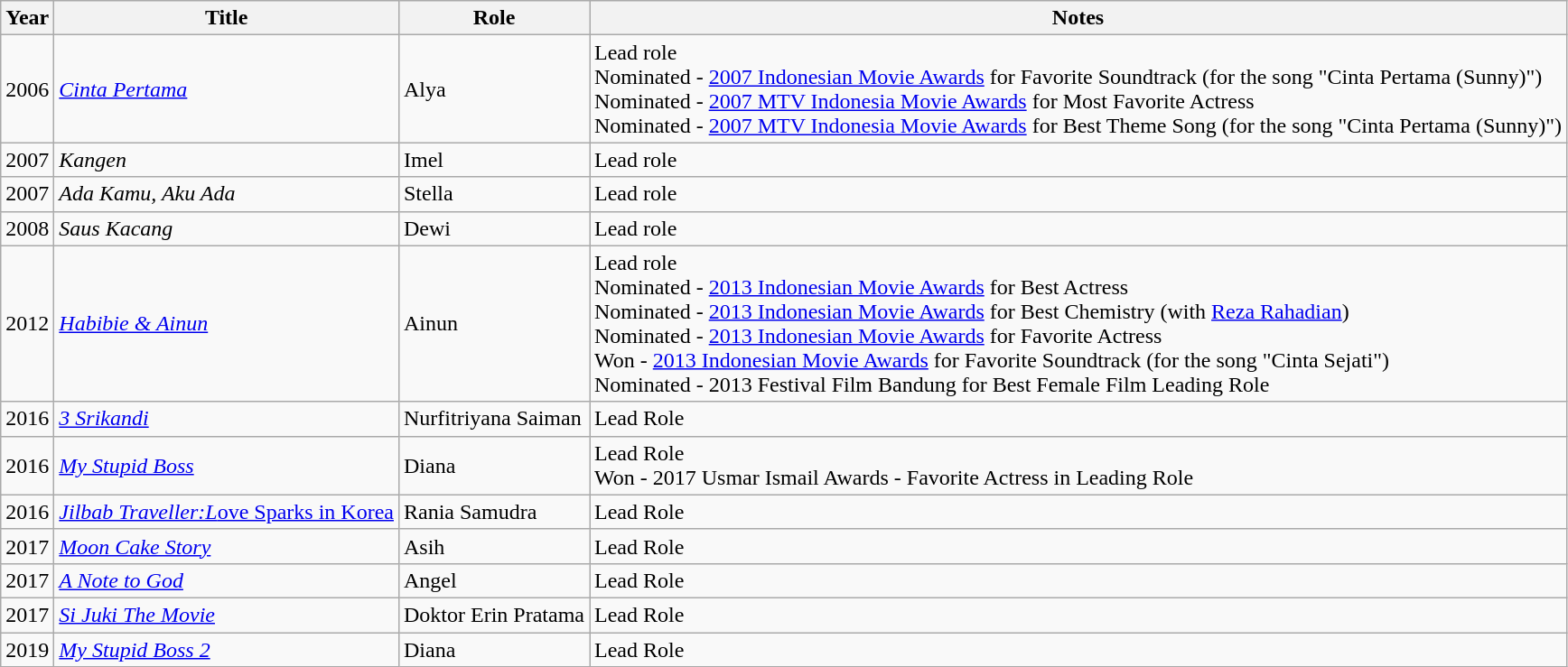<table class="wikitable">
<tr>
<th>Year</th>
<th>Title</th>
<th>Role</th>
<th>Notes</th>
</tr>
<tr>
<td>2006</td>
<td><em><a href='#'>Cinta Pertama</a></em></td>
<td>Alya</td>
<td>Lead role<br>Nominated - <a href='#'>2007 Indonesian Movie Awards</a> for Favorite Soundtrack (for the song "Cinta Pertama (Sunny)")<br> Nominated - <a href='#'>2007 MTV Indonesia Movie Awards</a> for Most Favorite Actress <br> Nominated - <a href='#'>2007 MTV Indonesia Movie Awards</a> for Best Theme Song (for the song "Cinta Pertama (Sunny)")</td>
</tr>
<tr>
<td>2007</td>
<td><em>Kangen</em></td>
<td>Imel</td>
<td>Lead role</td>
</tr>
<tr>
<td>2007</td>
<td><em>Ada Kamu, Aku Ada</em></td>
<td>Stella</td>
<td>Lead role</td>
</tr>
<tr>
<td>2008</td>
<td><em>Saus Kacang</em></td>
<td>Dewi</td>
<td>Lead role</td>
</tr>
<tr>
<td>2012</td>
<td><em><a href='#'>Habibie & Ainun</a></em></td>
<td>Ainun</td>
<td>Lead role<br>Nominated - <a href='#'>2013 Indonesian Movie Awards</a> for Best Actress<br>Nominated - <a href='#'>2013 Indonesian Movie Awards</a> for Best Chemistry (with <a href='#'>Reza Rahadian</a>)<br>Nominated - <a href='#'>2013 Indonesian Movie Awards</a> for Favorite Actress <br> Won - <a href='#'>2013 Indonesian Movie Awards</a> for Favorite Soundtrack (for the song "Cinta Sejati")<br>Nominated - 2013 Festival Film Bandung for Best Female Film Leading Role</td>
</tr>
<tr>
<td>2016</td>
<td><em><a href='#'>3 Srikandi</a></em></td>
<td>Nurfitriyana Saiman</td>
<td>Lead Role</td>
</tr>
<tr>
<td>2016</td>
<td><em><a href='#'>My Stupid Boss</a></em></td>
<td>Diana</td>
<td>Lead Role<br>Won - 2017 Usmar Ismail Awards - Favorite Actress in Leading Role</td>
</tr>
<tr>
<td>2016</td>
<td><em><a href='#'>Jilbab Traveller:L</em>ove Sparks in Korea<em></a></em></td>
<td>Rania Samudra</td>
<td>Lead Role</td>
</tr>
<tr>
<td>2017</td>
<td><em><a href='#'>Moon Cake Story</a></em></td>
<td>Asih</td>
<td>Lead Role</td>
</tr>
<tr>
<td>2017</td>
<td><em><a href='#'>A Note to God</a></em></td>
<td>Angel</td>
<td>Lead Role</td>
</tr>
<tr>
<td>2017</td>
<td><em><a href='#'>Si Juki The Movie</a></em></td>
<td>Doktor Erin Pratama</td>
<td>Lead Role</td>
</tr>
<tr>
<td>2019</td>
<td><em><a href='#'>My Stupid Boss 2</a></em></td>
<td>Diana</td>
<td>Lead Role</td>
</tr>
</table>
